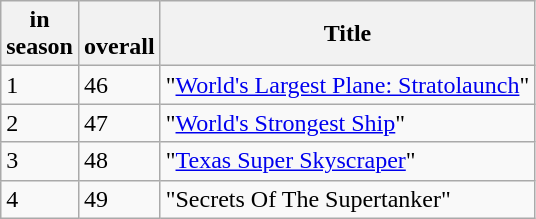<table class="wikitable">
<tr>
<th> in<br>season</th>
<th><br>overall</th>
<th>Title</th>
</tr>
<tr>
<td>1</td>
<td>46</td>
<td>"<a href='#'>World's Largest Plane: Stratolaunch</a>"</td>
</tr>
<tr>
<td>2</td>
<td>47</td>
<td>"<a href='#'>World's Strongest Ship</a>"</td>
</tr>
<tr>
<td>3</td>
<td>48</td>
<td>"<a href='#'>Texas Super Skyscraper</a>"</td>
</tr>
<tr>
<td>4</td>
<td>49</td>
<td>"Secrets Of The Supertanker"</td>
</tr>
</table>
